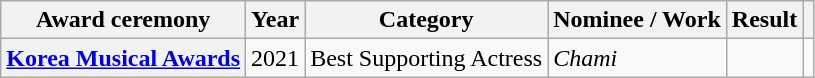<table class="wikitable plainrowheaders sortable">
<tr>
<th scope="col">Award ceremony</th>
<th scope="col">Year</th>
<th scope="col">Category</th>
<th scope="col">Nominee / Work</th>
<th scope="col">Result</th>
<th scope="col" class="unsortable"></th>
</tr>
<tr>
<th scope="row"><a href='#'>Korea Musical Awards</a></th>
<td style="text-align:center">2021</td>
<td>Best Supporting Actress</td>
<td><em>Chami</em></td>
<td></td>
<td style="text-align:center"></td>
</tr>
</table>
